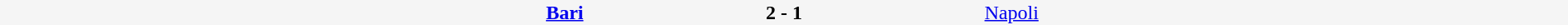<table cellspacing=0 width=100% style=background:#F5F5F5>
<tr>
<td width=22% align=right><strong> <a href='#'>Bari</a></strong></td>
<td align=center width=15%><strong>2 - 1</strong></td>
<td width=22%> <a href='#'>Napoli</a></td>
</tr>
</table>
